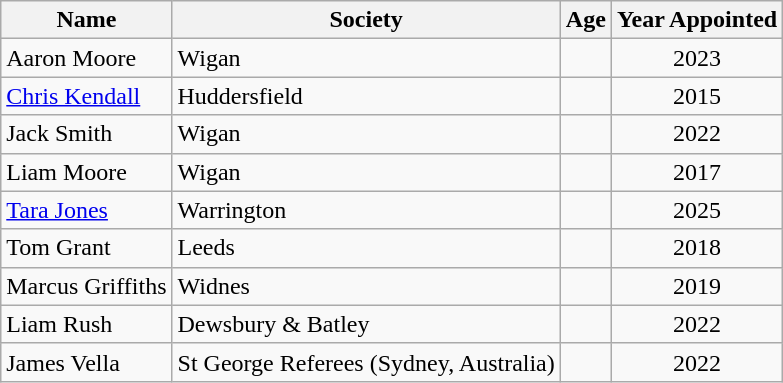<table class="wikitable sortable" border="1">
<tr>
<th><strong>Name</strong></th>
<th><strong>Society</strong></th>
<th><strong>Age</strong></th>
<th><strong>Year Appointed</strong></th>
</tr>
<tr>
<td> Aaron Moore</td>
<td>Wigan</td>
<td></td>
<td align="center">2023</td>
</tr>
<tr>
<td> <a href='#'>Chris Kendall</a></td>
<td>Huddersfield</td>
<td></td>
<td align="center">2015</td>
</tr>
<tr>
<td> Jack Smith</td>
<td>Wigan</td>
<td></td>
<td align="center">2022</td>
</tr>
<tr>
<td> Liam Moore</td>
<td>Wigan</td>
<td></td>
<td align="center">2017</td>
</tr>
<tr>
<td> <a href='#'>Tara Jones</a></td>
<td>Warrington</td>
<td></td>
<td align="center">2025</td>
</tr>
<tr>
<td> Tom Grant</td>
<td>Leeds</td>
<td></td>
<td align="center">2018</td>
</tr>
<tr>
<td> Marcus Griffiths</td>
<td>Widnes</td>
<td></td>
<td align="center">2019</td>
</tr>
<tr>
<td> Liam Rush</td>
<td>Dewsbury & Batley</td>
<td></td>
<td align="center">2022</td>
</tr>
<tr>
<td> James Vella</td>
<td>St George Referees (Sydney, Australia)</td>
<td></td>
<td align="center">2022</td>
</tr>
</table>
